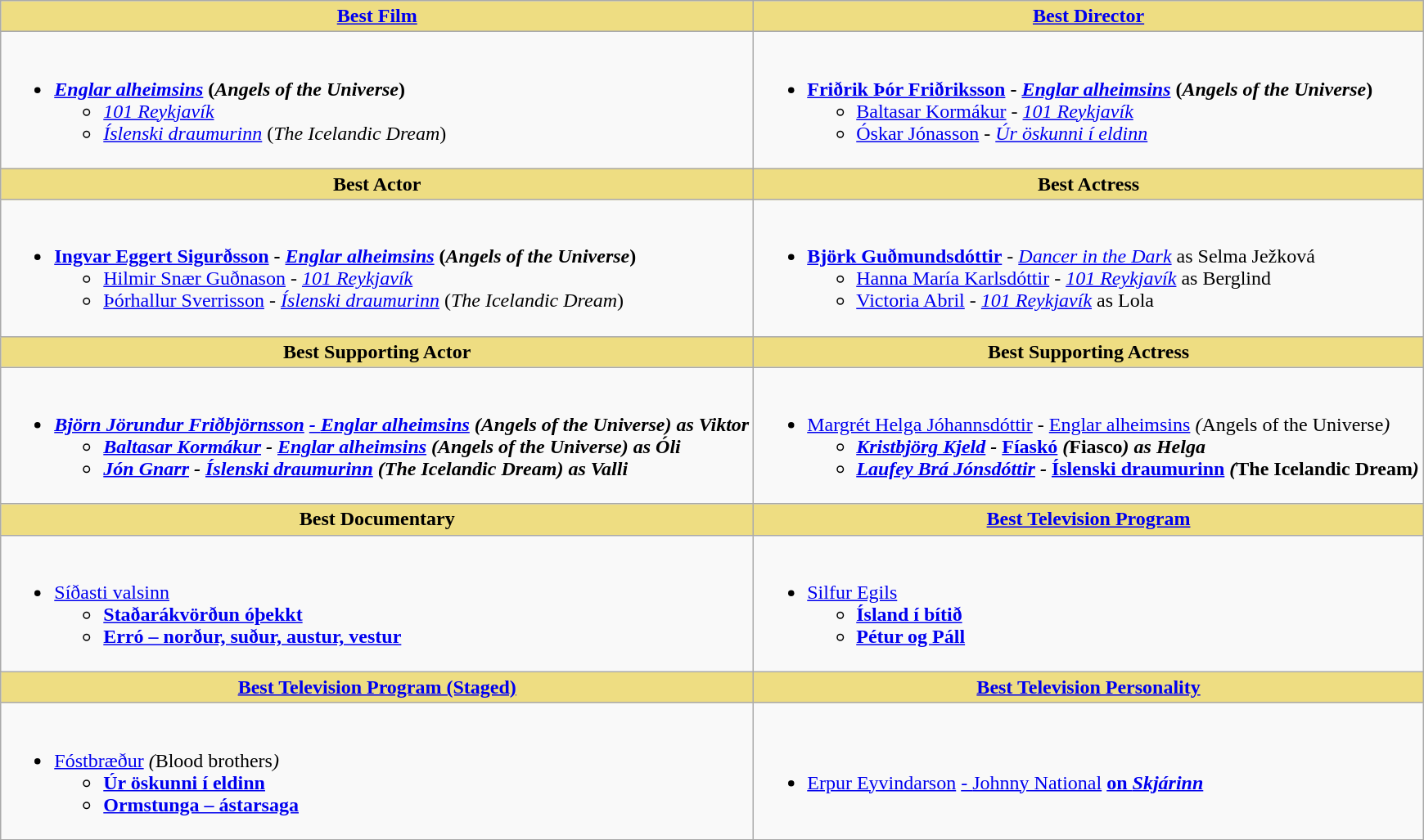<table class="wikitable">
<tr>
<th style="background:#EEDD82;"><a href='#'>Best Film</a></th>
<th style="background:#EEDD82;"><a href='#'>Best Director</a></th>
</tr>
<tr>
<td><br><ul><li><strong><em><a href='#'>Englar alheimsins</a></em></strong> <strong>(<em>Angels of the Universe</em>)</strong><ul><li><em><a href='#'>101 Reykjavík</a></em></li><li><em><a href='#'>Íslenski draumurinn</a></em> (<em>The Icelandic Dream</em>)</li></ul></li></ul></td>
<td><br><ul><li><strong><a href='#'>Friðrik Þór Friðriksson</a></strong> <strong>-<em> <a href='#'>Englar alheimsins</a></em> (<em>Angels of the Universe</em>)</strong><ul><li><a href='#'>Baltasar Kormákur</a> - <em><a href='#'>101 Reykjavík</a></em></li><li><a href='#'>Óskar Jónasson</a> - <em><a href='#'>Úr öskunni í eldinn</a></em></li></ul></li></ul></td>
</tr>
<tr>
<th style="background:#EEDD82;">Best Actor</th>
<th style="background:#EEDD82;">Best Actress</th>
</tr>
<tr>
<td><br><ul><li><a href='#'><strong>Ingvar Eggert Sigurðsson</strong></a> <strong>- <em><a href='#'>Englar alheimsins</a></em> (<em>Angels of the Universe</em>)</strong><ul><li><a href='#'>Hilmir Snær Guðnason</a> - <em><a href='#'>101 Reykjavík</a></em></li><li><a href='#'>Þórhallur Sverrisson</a> - <em><a href='#'>Íslenski draumurinn</a></em> (<em>The Icelandic Dream</em>)</li></ul></li></ul></td>
<td><br><ul><li><strong><a href='#'>Björk Guðmundsdóttir</a></strong> - <em><a href='#'>Dancer in the Dark</a></em> as Selma Ježková<ul><li><a href='#'>Hanna María Karlsdóttir</a> - <em><a href='#'>101 Reykjavík</a></em> as Berglind</li><li><a href='#'>Victoria Abril</a> - <em><a href='#'>101 Reykjavík</a></em> as Lola</li></ul></li></ul></td>
</tr>
<tr>
<th style="background:#EEDD82;">Best Supporting Actor</th>
<th style="background:#EEDD82;">Best Supporting Actress</th>
</tr>
<tr>
<td><br><ul><li><em><a href='#'><strong>Björn Jörundur Friðbjörnsson</strong></a></em> <em><a href='#'><strong>- </strong></a><strong><a href='#'>Englar alheimsins</a><strong><em> </strong>(</em>Angels of the Universe<em>)<strong> as Viktor<ul><li><a href='#'>Baltasar Kormákur</a> - </em><a href='#'>Englar alheimsins</a><em> (</em>Angels of the Universe<em>) as Óli</li><li><a href='#'>Jón Gnarr</a> - </em><a href='#'>Íslenski draumurinn</a><em> (</em>The Icelandic Dream<em>) as Valli</li></ul></li></ul></td>
<td><br><ul><li></strong><a href='#'>Margrét Helga Jóhannsdóttir</a> - </em><a href='#'>Englar alheimsins</a><em> (</em>Angels of the Universe<em>)<strong><ul><li><a href='#'>Kristbjörg Kjeld</a> - </em><a href='#'>Fíaskó</a><em> (</em>Fiasco<em>) as Helga</li><li><a href='#'>Laufey Brá Jónsdóttir</a> - </em><a href='#'>Íslenski draumurinn</a><em> (</em>The Icelandic Dream<em>)</li></ul></li></ul></td>
</tr>
<tr>
<th style="background:#EEDD82;">Best Documentary</th>
<th style="background:#EEDD82;"><a href='#'>Best Television Program</a></th>
</tr>
<tr>
<td><br><ul><li></em></strong><a href='#'>Síðasti valsinn</a><strong><em><ul><li></em><a href='#'>Staðarákvörðun óþekkt</a><em></li><li></em><a href='#'>Erró – norður, suður, austur, vestur</a><em></li></ul></li></ul></td>
<td><br><ul><li></em></strong><a href='#'>Silfur Egils</a><strong><em><ul><li></em><a href='#'>Ísland í bítið</a><em></li><li></em><a href='#'>Pétur og Páll</a><em></li></ul></li></ul></td>
</tr>
<tr>
<th style="background:#EEDD82;"><a href='#'>Best Television Program (Staged)</a></th>
<th style="background:#EEDD82;"><a href='#'>Best Television Personality</a></th>
</tr>
<tr>
<td><br><ul><li></em></strong><a href='#'>Fóstbræður</a><strong><em> </strong>(</em>Blood brothers<em>)<strong><ul><li></em><a href='#'>Úr öskunni í eldinn</a><em></li><li></em><a href='#'>Ormstunga – ástarsaga</a><em></li></ul></li></ul></td>
<td><br><ul><li></em><a href='#'></strong>Erpur Eyvindarson<strong></a><em> </em><a href='#'></strong>- <strong></a></strong><a href='#'>Johnny National</a></em></strong> <a href='#'><strong>on </strong></a><strong><em><a href='#'>Skjárinn</a></em></strong></li></ul></td>
</tr>
</table>
